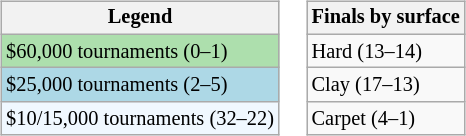<table>
<tr valign="top">
<td><br><table class="wikitable" style="font-size:85%">
<tr>
<th>Legend</th>
</tr>
<tr style="background:#addfad;">
<td>$60,000 tournaments (0–1)</td>
</tr>
<tr style="background:lightblue;">
<td>$25,000 tournaments (2–5)</td>
</tr>
<tr style="background:#f0f8ff;">
<td>$10/15,000 tournaments (32–22)</td>
</tr>
</table>
</td>
<td><br><table class="wikitable" style="font-size:85%">
<tr>
<th>Finals by surface</th>
</tr>
<tr>
<td>Hard (13–14)</td>
</tr>
<tr>
<td>Clay (17–13)</td>
</tr>
<tr>
<td>Carpet (4–1)</td>
</tr>
</table>
</td>
</tr>
</table>
